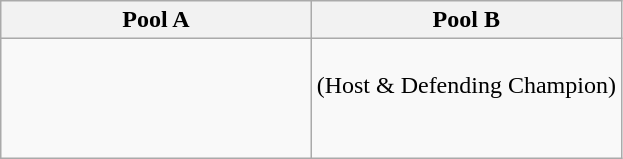<table class="wikitable">
<tr>
<th width=50%>Pool A</th>
<th width=50%>Pool B</th>
</tr>
<tr>
<td><br><br>
<br>
<br>
</td>
<td><br> (Host & Defending Champion)<br>
<br>
<br>
</td>
</tr>
</table>
